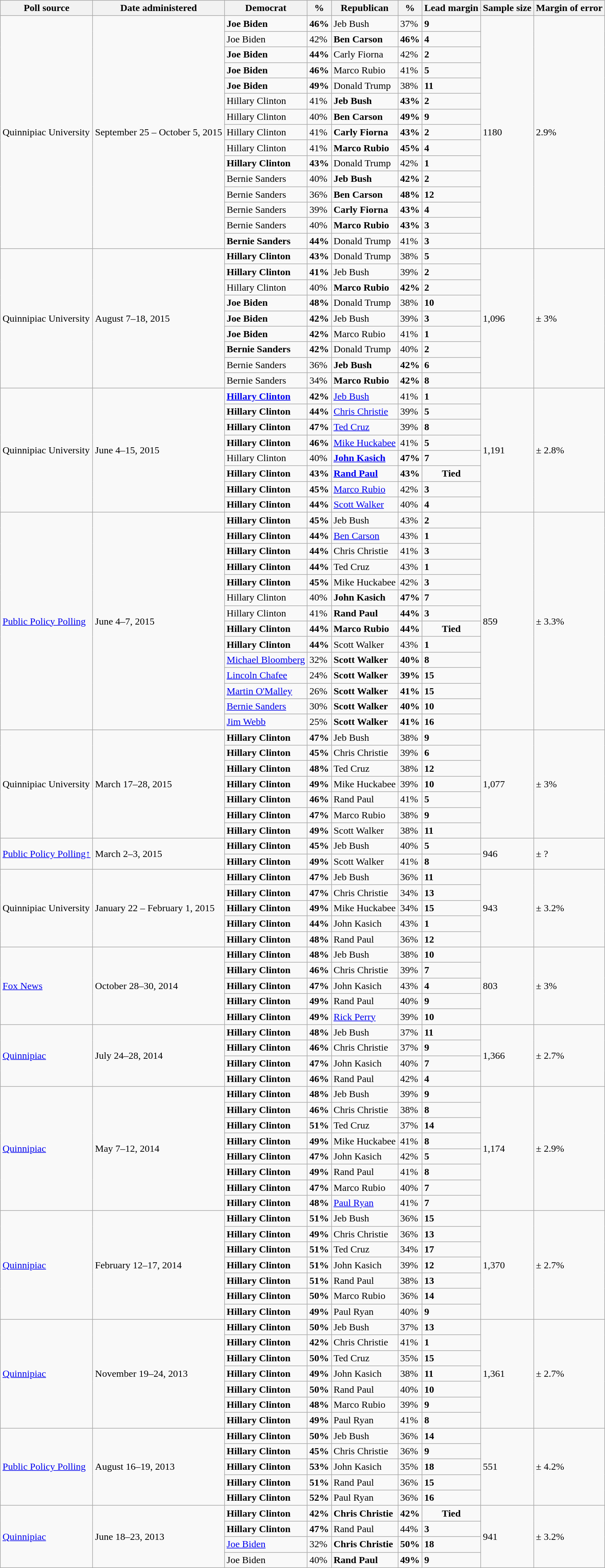<table class="wikitable">
<tr style="vertical-align:bottom;">
<th>Poll source</th>
<th>Date administered</th>
<th>Democrat</th>
<th>%</th>
<th>Republican</th>
<th>%</th>
<th>Lead margin</th>
<th>Sample size</th>
<th>Margin of error</th>
</tr>
<tr>
<td rowspan="15">Quinnipiac University</td>
<td rowspan="15">September 25 – October 5, 2015</td>
<td><strong>Joe Biden</strong></td>
<td><strong>46%</strong></td>
<td>Jeb Bush</td>
<td>37%</td>
<td><strong>9</strong></td>
<td rowspan="15">1180</td>
<td rowspan="15">2.9%</td>
</tr>
<tr>
<td>Joe Biden</td>
<td>42%</td>
<td><strong>Ben Carson</strong></td>
<td><strong>46%</strong></td>
<td><strong>4</strong></td>
</tr>
<tr>
<td><strong>Joe Biden</strong></td>
<td><strong>44%</strong></td>
<td>Carly Fiorna</td>
<td>42%</td>
<td><strong>2</strong></td>
</tr>
<tr>
<td><strong>Joe Biden</strong></td>
<td><strong>46%</strong></td>
<td>Marco Rubio</td>
<td>41%</td>
<td><strong>5</strong></td>
</tr>
<tr>
<td><strong>Joe Biden</strong></td>
<td><strong>49%</strong></td>
<td>Donald Trump</td>
<td>38%</td>
<td><strong>11</strong></td>
</tr>
<tr>
<td>Hillary Clinton</td>
<td>41%</td>
<td><strong>Jeb Bush</strong></td>
<td><strong>43%</strong></td>
<td><strong>2</strong></td>
</tr>
<tr>
<td>Hillary Clinton</td>
<td>40%</td>
<td><strong>Ben Carson</strong></td>
<td><strong>49%</strong></td>
<td><strong>9</strong></td>
</tr>
<tr>
<td>Hillary Clinton</td>
<td>41%</td>
<td><strong>Carly Fiorna</strong></td>
<td><strong>43%</strong></td>
<td><strong>2</strong></td>
</tr>
<tr>
<td>Hillary Clinton</td>
<td>41%</td>
<td><strong>Marco Rubio</strong></td>
<td><strong>45%</strong></td>
<td><strong>4</strong></td>
</tr>
<tr>
<td><strong>Hillary Clinton</strong></td>
<td><strong>43%</strong></td>
<td>Donald Trump</td>
<td>42%</td>
<td><strong>1</strong></td>
</tr>
<tr>
<td>Bernie Sanders</td>
<td>40%</td>
<td><strong>Jeb Bush</strong></td>
<td><strong>42%</strong></td>
<td><strong>2</strong></td>
</tr>
<tr>
<td>Bernie Sanders</td>
<td>36%</td>
<td><strong>Ben Carson</strong></td>
<td><strong>48%</strong></td>
<td><strong>12</strong></td>
</tr>
<tr>
<td>Bernie Sanders</td>
<td>39%</td>
<td><strong>Carly Fiorna</strong></td>
<td><strong>43%</strong></td>
<td><strong>4</strong></td>
</tr>
<tr>
<td>Bernie Sanders</td>
<td>40%</td>
<td><strong>Marco Rubio</strong></td>
<td><strong>43%</strong></td>
<td><strong>3</strong></td>
</tr>
<tr>
<td><strong>Bernie Sanders</strong></td>
<td><strong>44%</strong></td>
<td>Donald Trump</td>
<td>41%</td>
<td><strong>3</strong></td>
</tr>
<tr>
<td rowspan="9">Quinnipiac University</td>
<td rowspan="9">August 7–18, 2015</td>
<td><strong>Hillary Clinton</strong></td>
<td><strong>43%</strong></td>
<td>Donald Trump</td>
<td>38%</td>
<td><strong>5</strong></td>
<td rowspan="9">1,096</td>
<td rowspan="9">± 3%</td>
</tr>
<tr>
<td><strong>Hillary Clinton</strong></td>
<td><strong>41%</strong></td>
<td>Jeb Bush</td>
<td>39%</td>
<td><strong>2</strong></td>
</tr>
<tr>
<td>Hillary Clinton</td>
<td>40%</td>
<td><strong>Marco Rubio</strong></td>
<td><strong>42%</strong></td>
<td><strong>2</strong></td>
</tr>
<tr>
<td><strong>Joe Biden</strong></td>
<td><strong>48%</strong></td>
<td>Donald Trump</td>
<td>38%</td>
<td><strong>10</strong></td>
</tr>
<tr>
<td><strong>Joe Biden</strong></td>
<td><strong>42%</strong></td>
<td>Jeb Bush</td>
<td>39%</td>
<td><strong>3</strong></td>
</tr>
<tr>
<td><strong>Joe Biden</strong></td>
<td><strong>42%</strong></td>
<td>Marco Rubio</td>
<td>41%</td>
<td><strong>1</strong></td>
</tr>
<tr>
<td><strong>Bernie Sanders</strong></td>
<td><strong>42%</strong></td>
<td>Donald Trump</td>
<td>40%</td>
<td><strong>2</strong></td>
</tr>
<tr>
<td>Bernie Sanders</td>
<td>36%</td>
<td><strong>Jeb Bush</strong></td>
<td><strong>42%</strong></td>
<td><strong>6</strong></td>
</tr>
<tr>
<td>Bernie Sanders</td>
<td>34%</td>
<td><strong>Marco Rubio</strong></td>
<td><strong>42%</strong></td>
<td><strong>8</strong></td>
</tr>
<tr>
<td rowspan="8">Quinnipiac University</td>
<td rowspan="8">June 4–15, 2015</td>
<td><strong><a href='#'>Hillary Clinton</a></strong></td>
<td><strong>42%</strong></td>
<td><a href='#'>Jeb Bush</a></td>
<td>41%</td>
<td><strong>1</strong></td>
<td rowspan="8">1,191</td>
<td rowspan="8">± 2.8%</td>
</tr>
<tr>
<td><strong>Hillary Clinton</strong></td>
<td><strong>44%</strong></td>
<td><a href='#'>Chris Christie</a></td>
<td>39%</td>
<td><strong>5</strong></td>
</tr>
<tr>
<td><strong>Hillary Clinton</strong></td>
<td><strong>47%</strong></td>
<td><a href='#'>Ted Cruz</a></td>
<td>39%</td>
<td><strong>8</strong></td>
</tr>
<tr>
<td><strong>Hillary Clinton</strong></td>
<td><strong>46%</strong></td>
<td><a href='#'>Mike Huckabee</a></td>
<td>41%</td>
<td><strong>5</strong></td>
</tr>
<tr>
<td>Hillary Clinton</td>
<td>40%</td>
<td><strong><a href='#'>John Kasich</a></strong></td>
<td><strong>47%</strong></td>
<td><strong>7</strong></td>
</tr>
<tr>
<td><strong>Hillary Clinton</strong></td>
<td><strong>43%</strong></td>
<td><strong><a href='#'>Rand Paul</a></strong></td>
<td><strong>43%</strong></td>
<td style="text-align:center;"><strong>Tied</strong></td>
</tr>
<tr>
<td><strong>Hillary Clinton</strong></td>
<td><strong>45%</strong></td>
<td><a href='#'>Marco Rubio</a></td>
<td>42%</td>
<td><strong>3</strong></td>
</tr>
<tr>
<td><strong>Hillary Clinton</strong></td>
<td><strong>44%</strong></td>
<td><a href='#'>Scott Walker</a></td>
<td>40%</td>
<td><strong>4</strong></td>
</tr>
<tr>
<td rowspan="14"><a href='#'>Public Policy Polling</a></td>
<td rowspan="14">June 4–7, 2015</td>
<td><strong>Hillary Clinton</strong></td>
<td><strong>45%</strong></td>
<td>Jeb Bush</td>
<td>43%</td>
<td><strong>2</strong></td>
<td rowspan="14">859</td>
<td rowspan="14">± 3.3%</td>
</tr>
<tr>
<td><strong>Hillary Clinton</strong></td>
<td><strong>44%</strong></td>
<td><a href='#'>Ben Carson</a></td>
<td>43%</td>
<td><strong>1</strong></td>
</tr>
<tr>
<td><strong>Hillary Clinton</strong></td>
<td><strong>44%</strong></td>
<td>Chris Christie</td>
<td>41%</td>
<td><strong>3</strong></td>
</tr>
<tr>
<td><strong>Hillary Clinton</strong></td>
<td><strong>44%</strong></td>
<td>Ted Cruz</td>
<td>43%</td>
<td><strong>1</strong></td>
</tr>
<tr>
<td><strong>Hillary Clinton</strong></td>
<td><strong>45%</strong></td>
<td>Mike Huckabee</td>
<td>42%</td>
<td><strong>3</strong></td>
</tr>
<tr>
<td>Hillary Clinton</td>
<td>40%</td>
<td><strong>John Kasich</strong></td>
<td><strong>47%</strong></td>
<td><strong>7</strong></td>
</tr>
<tr>
<td>Hillary Clinton</td>
<td>41%</td>
<td><strong>Rand Paul</strong></td>
<td><strong>44%</strong></td>
<td><strong>3</strong></td>
</tr>
<tr>
<td><strong>Hillary Clinton</strong></td>
<td><strong>44%</strong></td>
<td><strong>Marco Rubio</strong></td>
<td><strong>44%</strong></td>
<td style="text-align:center;"><strong>Tied</strong></td>
</tr>
<tr>
<td><strong>Hillary Clinton</strong></td>
<td><strong>44%</strong></td>
<td>Scott Walker</td>
<td>43%</td>
<td><strong>1</strong></td>
</tr>
<tr>
<td><a href='#'>Michael Bloomberg</a></td>
<td>32%</td>
<td><strong>Scott Walker</strong></td>
<td><strong>40%</strong></td>
<td><strong>8</strong></td>
</tr>
<tr>
<td><a href='#'>Lincoln Chafee</a></td>
<td>24%</td>
<td><strong>Scott Walker</strong></td>
<td><strong>39%</strong></td>
<td><strong>15</strong></td>
</tr>
<tr>
<td><a href='#'>Martin O'Malley</a></td>
<td>26%</td>
<td><strong>Scott Walker</strong></td>
<td><strong>41%</strong></td>
<td><strong>15</strong></td>
</tr>
<tr>
<td><a href='#'>Bernie Sanders</a></td>
<td>30%</td>
<td><strong>Scott Walker</strong></td>
<td><strong>40%</strong></td>
<td><strong>10</strong></td>
</tr>
<tr>
<td><a href='#'>Jim Webb</a></td>
<td>25%</td>
<td><strong>Scott Walker</strong></td>
<td><strong>41%</strong></td>
<td><strong>16</strong></td>
</tr>
<tr>
<td rowspan="7">Quinnipiac University</td>
<td rowspan="7">March 17–28, 2015</td>
<td><strong>Hillary Clinton</strong></td>
<td><strong>47%</strong></td>
<td>Jeb Bush</td>
<td>38%</td>
<td><strong>9</strong></td>
<td rowspan="7">1,077</td>
<td rowspan="7">± 3%</td>
</tr>
<tr>
<td><strong>Hillary Clinton</strong></td>
<td><strong>45%</strong></td>
<td>Chris Christie</td>
<td>39%</td>
<td><strong>6</strong></td>
</tr>
<tr>
<td><strong>Hillary Clinton</strong></td>
<td><strong>48%</strong></td>
<td>Ted Cruz</td>
<td>38%</td>
<td><strong>12</strong></td>
</tr>
<tr>
<td><strong>Hillary Clinton</strong></td>
<td><strong>49%</strong></td>
<td>Mike Huckabee</td>
<td>39%</td>
<td><strong>10</strong></td>
</tr>
<tr>
<td><strong>Hillary Clinton</strong></td>
<td><strong>46%</strong></td>
<td>Rand Paul</td>
<td>41%</td>
<td><strong>5</strong></td>
</tr>
<tr>
<td><strong>Hillary Clinton</strong></td>
<td><strong>47%</strong></td>
<td>Marco Rubio</td>
<td>38%</td>
<td><strong>9</strong></td>
</tr>
<tr>
<td><strong>Hillary Clinton</strong></td>
<td><strong>49%</strong></td>
<td>Scott Walker</td>
<td>38%</td>
<td><strong>11</strong></td>
</tr>
<tr>
<td rowspan="2"><a href='#'>Public Policy Polling↑</a></td>
<td rowspan="2">March 2–3, 2015</td>
<td><strong>Hillary Clinton</strong></td>
<td><strong>45%</strong></td>
<td>Jeb Bush</td>
<td>40%</td>
<td><strong>5</strong></td>
<td rowspan="2">946</td>
<td rowspan="2">± ?</td>
</tr>
<tr>
<td><strong>Hillary Clinton</strong></td>
<td><strong>49%</strong></td>
<td>Scott Walker</td>
<td>41%</td>
<td><strong>8</strong></td>
</tr>
<tr>
<td rowspan="5">Quinnipiac University</td>
<td rowspan="5">January 22 – February 1, 2015</td>
<td><strong>Hillary Clinton</strong></td>
<td><strong>47%</strong></td>
<td>Jeb Bush</td>
<td>36%</td>
<td><strong>11</strong></td>
<td rowspan="5">943</td>
<td rowspan="5">± 3.2%</td>
</tr>
<tr>
<td><strong>Hillary Clinton</strong></td>
<td><strong>47%</strong></td>
<td>Chris Christie</td>
<td>34%</td>
<td><strong>13</strong></td>
</tr>
<tr>
<td><strong>Hillary Clinton</strong></td>
<td><strong>49%</strong></td>
<td>Mike Huckabee</td>
<td>34%</td>
<td><strong>15</strong></td>
</tr>
<tr>
<td><strong>Hillary Clinton</strong></td>
<td><strong>44%</strong></td>
<td>John Kasich</td>
<td>43%</td>
<td><strong>1</strong></td>
</tr>
<tr>
<td><strong>Hillary Clinton</strong></td>
<td><strong>48%</strong></td>
<td>Rand Paul</td>
<td>36%</td>
<td><strong>12</strong></td>
</tr>
<tr>
<td rowspan="5"><a href='#'>Fox News</a></td>
<td rowspan="5">October 28–30, 2014</td>
<td><strong>Hillary Clinton</strong></td>
<td><strong>48%</strong></td>
<td>Jeb Bush</td>
<td>38%</td>
<td><strong>10</strong></td>
<td rowspan="5">803</td>
<td rowspan="5">± 3%</td>
</tr>
<tr>
<td><strong>Hillary Clinton</strong></td>
<td><strong>46%</strong></td>
<td>Chris Christie</td>
<td>39%</td>
<td><strong>7</strong></td>
</tr>
<tr>
<td><strong>Hillary Clinton</strong></td>
<td><strong>47%</strong></td>
<td>John Kasich</td>
<td>43%</td>
<td><strong>4</strong></td>
</tr>
<tr>
<td><strong>Hillary Clinton</strong></td>
<td><strong>49%</strong></td>
<td>Rand Paul</td>
<td>40%</td>
<td><strong>9</strong></td>
</tr>
<tr>
<td><strong>Hillary Clinton</strong></td>
<td><strong>49%</strong></td>
<td><a href='#'>Rick Perry</a></td>
<td>39%</td>
<td><strong>10</strong></td>
</tr>
<tr>
<td rowspan="4"><a href='#'>Quinnipiac</a></td>
<td rowspan="4">July 24–28, 2014</td>
<td><strong>Hillary Clinton</strong></td>
<td><strong>48%</strong></td>
<td>Jeb Bush</td>
<td>37%</td>
<td><strong>11</strong></td>
<td rowspan="4">1,366</td>
<td rowspan="4">± 2.7%</td>
</tr>
<tr>
<td><strong>Hillary Clinton</strong></td>
<td><strong>46%</strong></td>
<td>Chris Christie</td>
<td>37%</td>
<td><strong>9</strong></td>
</tr>
<tr>
<td><strong>Hillary Clinton</strong></td>
<td><strong>47%</strong></td>
<td>John Kasich</td>
<td>40%</td>
<td><strong>7</strong></td>
</tr>
<tr>
<td><strong>Hillary Clinton</strong></td>
<td><strong>46%</strong></td>
<td>Rand Paul</td>
<td>42%</td>
<td><strong>4</strong></td>
</tr>
<tr>
<td rowspan="8"><a href='#'>Quinnipiac</a></td>
<td rowspan="8">May 7–12, 2014</td>
<td><strong>Hillary Clinton</strong></td>
<td><strong>48%</strong></td>
<td>Jeb Bush</td>
<td>39%</td>
<td><strong>9</strong></td>
<td rowspan="8">1,174</td>
<td rowspan="8">± 2.9%</td>
</tr>
<tr>
<td><strong>Hillary Clinton</strong></td>
<td><strong>46%</strong></td>
<td>Chris Christie</td>
<td>38%</td>
<td><strong>8</strong></td>
</tr>
<tr>
<td><strong>Hillary Clinton</strong></td>
<td><strong>51%</strong></td>
<td>Ted Cruz</td>
<td>37%</td>
<td><strong>14</strong></td>
</tr>
<tr>
<td><strong>Hillary Clinton</strong></td>
<td><strong>49%</strong></td>
<td>Mike Huckabee</td>
<td>41%</td>
<td><strong>8</strong></td>
</tr>
<tr>
<td><strong>Hillary Clinton</strong></td>
<td><strong>47%</strong></td>
<td>John Kasich</td>
<td>42%</td>
<td><strong>5</strong></td>
</tr>
<tr>
<td><strong>Hillary Clinton</strong></td>
<td><strong>49%</strong></td>
<td>Rand Paul</td>
<td>41%</td>
<td><strong>8</strong></td>
</tr>
<tr>
<td><strong>Hillary Clinton</strong></td>
<td><strong>47%</strong></td>
<td>Marco Rubio</td>
<td>40%</td>
<td><strong>7</strong></td>
</tr>
<tr>
<td><strong>Hillary Clinton</strong></td>
<td><strong>48%</strong></td>
<td><a href='#'>Paul Ryan</a></td>
<td>41%</td>
<td><strong>7</strong></td>
</tr>
<tr>
<td rowspan="7"><a href='#'>Quinnipiac</a></td>
<td rowspan="7">February 12–17, 2014</td>
<td><strong>Hillary Clinton</strong></td>
<td><strong>51%</strong></td>
<td>Jeb Bush</td>
<td>36%</td>
<td><strong>15</strong></td>
<td rowspan="7">1,370</td>
<td rowspan="7">± 2.7%</td>
</tr>
<tr>
<td><strong>Hillary Clinton</strong></td>
<td><strong>49%</strong></td>
<td>Chris Christie</td>
<td>36%</td>
<td><strong>13</strong></td>
</tr>
<tr>
<td><strong>Hillary Clinton</strong></td>
<td><strong>51%</strong></td>
<td>Ted Cruz</td>
<td>34%</td>
<td><strong>17</strong></td>
</tr>
<tr>
<td><strong>Hillary Clinton</strong></td>
<td><strong>51%</strong></td>
<td>John Kasich</td>
<td>39%</td>
<td><strong>12</strong></td>
</tr>
<tr>
<td><strong>Hillary Clinton</strong></td>
<td><strong>51%</strong></td>
<td>Rand Paul</td>
<td>38%</td>
<td><strong>13</strong></td>
</tr>
<tr>
<td><strong>Hillary Clinton</strong></td>
<td><strong>50%</strong></td>
<td>Marco Rubio</td>
<td>36%</td>
<td><strong>14</strong></td>
</tr>
<tr>
<td><strong>Hillary Clinton</strong></td>
<td><strong>49%</strong></td>
<td>Paul Ryan</td>
<td>40%</td>
<td><strong>9</strong></td>
</tr>
<tr>
<td rowspan="7"><a href='#'>Quinnipiac</a></td>
<td rowspan="7">November 19–24, 2013</td>
<td><strong>Hillary Clinton</strong></td>
<td><strong>50%</strong></td>
<td>Jeb Bush</td>
<td>37%</td>
<td><strong>13</strong></td>
<td rowspan="7">1,361</td>
<td rowspan="7">± 2.7%</td>
</tr>
<tr>
<td><strong>Hillary Clinton</strong></td>
<td><strong>42%</strong></td>
<td>Chris Christie</td>
<td>41%</td>
<td><strong>1</strong></td>
</tr>
<tr>
<td><strong>Hillary Clinton</strong></td>
<td><strong>50%</strong></td>
<td>Ted Cruz</td>
<td>35%</td>
<td><strong>15</strong></td>
</tr>
<tr>
<td><strong>Hillary Clinton</strong></td>
<td><strong>49%</strong></td>
<td>John Kasich</td>
<td>38%</td>
<td><strong>11</strong></td>
</tr>
<tr>
<td><strong>Hillary Clinton</strong></td>
<td><strong>50%</strong></td>
<td>Rand Paul</td>
<td>40%</td>
<td><strong>10</strong></td>
</tr>
<tr>
<td><strong>Hillary Clinton</strong></td>
<td><strong>48%</strong></td>
<td>Marco Rubio</td>
<td>39%</td>
<td><strong>9</strong></td>
</tr>
<tr>
<td><strong>Hillary Clinton</strong></td>
<td><strong>49%</strong></td>
<td>Paul Ryan</td>
<td>41%</td>
<td><strong>8</strong></td>
</tr>
<tr>
<td rowspan="5"><a href='#'>Public Policy Polling</a></td>
<td rowspan="5">August 16–19, 2013</td>
<td><strong>Hillary Clinton</strong></td>
<td><strong>50%</strong></td>
<td>Jeb Bush</td>
<td>36%</td>
<td><strong>14</strong></td>
<td rowspan="5">551</td>
<td rowspan="5">± 4.2%</td>
</tr>
<tr>
<td><strong>Hillary Clinton</strong></td>
<td><strong>45%</strong></td>
<td>Chris Christie</td>
<td>36%</td>
<td><strong>9</strong></td>
</tr>
<tr>
<td><strong>Hillary Clinton</strong></td>
<td><strong>53%</strong></td>
<td>John Kasich</td>
<td>35%</td>
<td><strong>18</strong></td>
</tr>
<tr>
<td><strong>Hillary Clinton</strong></td>
<td><strong>51%</strong></td>
<td>Rand Paul</td>
<td>36%</td>
<td><strong>15</strong></td>
</tr>
<tr>
<td><strong>Hillary Clinton</strong></td>
<td><strong>52%</strong></td>
<td>Paul Ryan</td>
<td>36%</td>
<td><strong>16</strong></td>
</tr>
<tr>
<td rowspan="4"><a href='#'>Quinnipiac</a></td>
<td rowspan="4">June 18–23, 2013</td>
<td><strong>Hillary Clinton</strong></td>
<td><strong>42%</strong></td>
<td><strong>Chris Christie</strong></td>
<td><strong>42%</strong></td>
<td style="text-align:center;"><strong>Tied</strong></td>
<td rowspan="4">941</td>
<td rowspan="4">± 3.2%</td>
</tr>
<tr>
<td><strong>Hillary Clinton</strong></td>
<td><strong>47%</strong></td>
<td>Rand Paul</td>
<td>44%</td>
<td><strong>3</strong></td>
</tr>
<tr>
<td><a href='#'>Joe Biden</a></td>
<td>32%</td>
<td><strong>Chris Christie</strong></td>
<td><strong>50%</strong></td>
<td><strong>18</strong></td>
</tr>
<tr>
<td>Joe Biden</td>
<td>40%</td>
<td><strong>Rand Paul</strong></td>
<td><strong>49%</strong></td>
<td><strong>9</strong></td>
</tr>
</table>
